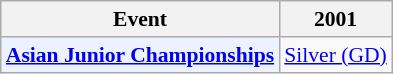<table style='font-size: 90%; text-align:center;' class='wikitable'>
<tr>
<th>Event</th>
<th>2001</th>
</tr>
<tr>
<td bgcolor="#ECF2FF"; align="left"><strong><a href='#'>Asian Junior Championships</a></strong></td>
<td> <a href='#'>Silver (GD)</a></td>
</tr>
</table>
